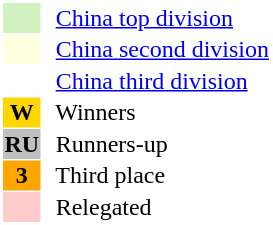<table style="border: 1px solid #ffffff; background-color: #ffffff" cellspacing="1" cellpadding="1">
<tr>
<td bgcolor="#D0F0C0" width="20"></td>
<td bgcolor="#ffffff" align="left">  <a href='#'>China top division</a></td>
</tr>
<tr>
<td bgcolor="#FFFFE0" width="20"></td>
<td bgcolor="#ffffff" align="left">  <a href='#'>China second division</a></td>
</tr>
<tr>
<th bgcolor="#ffffff" width="20"></th>
<td bgcolor="#ffffff" align="left">  <a href='#'>China third division</a></td>
</tr>
<tr>
<th bgcolor="#FFD700" width="20">W</th>
<td bgcolor="#ffffff" align="left">  Winners</td>
</tr>
<tr>
<th bgcolor="#C0C0C0" width="20">RU</th>
<td bgcolor="#ffffff" align="left">  Runners-up</td>
</tr>
<tr>
<th bgcolor="#FFA500" width="20">3</th>
<td bgcolor="#ffffff" align="left">  Third place</td>
</tr>
<tr>
<th bgcolor="#ffcccc" width="20"></th>
<td bgcolor="#ffffff" align="left">  Relegated</td>
</tr>
</table>
